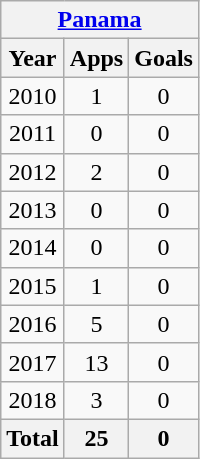<table class="wikitable" style="text-align:center">
<tr>
<th colspan=3><a href='#'>Panama</a></th>
</tr>
<tr>
<th>Year</th>
<th>Apps</th>
<th>Goals</th>
</tr>
<tr>
<td>2010</td>
<td>1</td>
<td>0</td>
</tr>
<tr>
<td>2011</td>
<td>0</td>
<td>0</td>
</tr>
<tr>
<td>2012</td>
<td>2</td>
<td>0</td>
</tr>
<tr>
<td>2013</td>
<td>0</td>
<td>0</td>
</tr>
<tr>
<td>2014</td>
<td>0</td>
<td>0</td>
</tr>
<tr>
<td>2015</td>
<td>1</td>
<td>0</td>
</tr>
<tr>
<td>2016</td>
<td>5</td>
<td>0</td>
</tr>
<tr>
<td>2017</td>
<td>13</td>
<td>0</td>
</tr>
<tr>
<td>2018</td>
<td>3</td>
<td>0</td>
</tr>
<tr>
<th>Total</th>
<th>25</th>
<th>0</th>
</tr>
</table>
